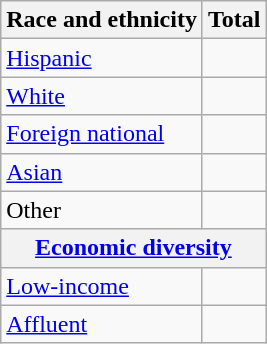<table class="wikitable floatright sortable collapsible"; text-align:right; font-size:80%;">
<tr>
<th>Race and ethnicity</th>
<th colspan="2" data-sort-type=number>Total</th>
</tr>
<tr>
<td><a href='#'>Hispanic</a></td>
<td align=right></td>
</tr>
<tr>
<td><a href='#'>White</a></td>
<td align=right></td>
</tr>
<tr>
<td><a href='#'>Foreign national</a></td>
<td align=right></td>
</tr>
<tr>
<td><a href='#'>Asian</a></td>
<td align=right></td>
</tr>
<tr>
<td>Other</td>
<td align=right></td>
</tr>
<tr>
<th colspan="4" data-sort-type=number><a href='#'>Economic diversity</a></th>
</tr>
<tr>
<td><a href='#'>Low-income</a></td>
<td align=right></td>
</tr>
<tr>
<td><a href='#'>Affluent</a></td>
<td align=right></td>
</tr>
</table>
